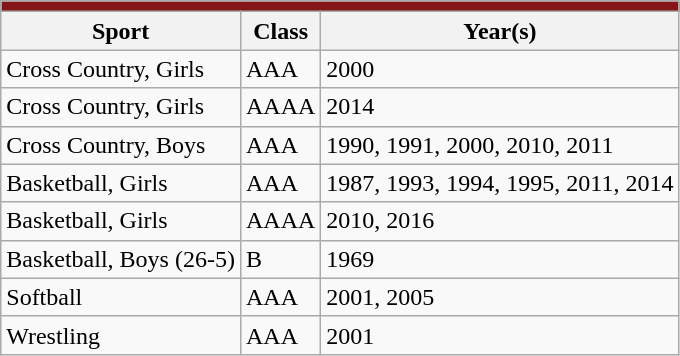<table class="wikitable">
<tr>
<th ! colspan="4" style="background:#841617"></th>
</tr>
<tr>
<th>Sport</th>
<th>Class</th>
<th>Year(s)</th>
</tr>
<tr>
<td>Cross Country, Girls</td>
<td>AAA</td>
<td>2000</td>
</tr>
<tr>
<td>Cross Country, Girls</td>
<td>AAAA</td>
<td>2014</td>
</tr>
<tr>
<td>Cross Country, Boys</td>
<td>AAA</td>
<td>1990, 1991, 2000, 2010, 2011</td>
</tr>
<tr>
<td>Basketball, Girls</td>
<td>AAA</td>
<td>1987, 1993, 1994, 1995, 2011, 2014</td>
</tr>
<tr>
<td>Basketball, Girls</td>
<td>AAAA</td>
<td>2010, 2016</td>
</tr>
<tr>
<td>Basketball, Boys (26-5)</td>
<td>B</td>
<td>1969</td>
</tr>
<tr>
<td>Softball</td>
<td>AAA</td>
<td>2001, 2005</td>
</tr>
<tr>
<td>Wrestling</td>
<td>AAA</td>
<td>2001</td>
</tr>
</table>
